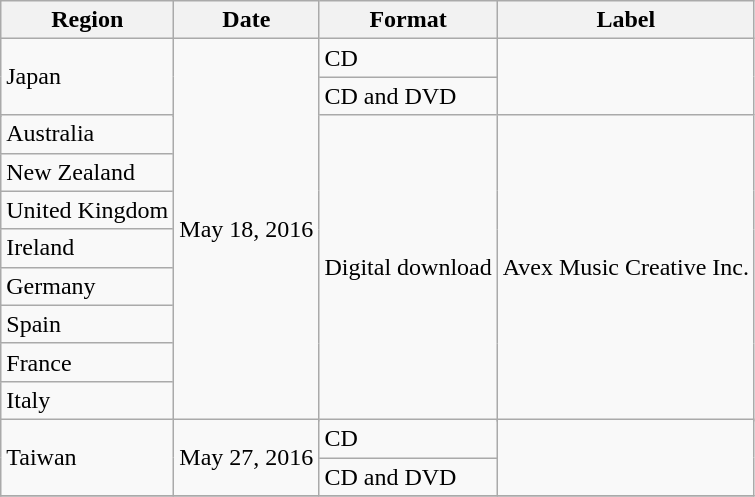<table class="wikitable plainrowheaders">
<tr>
<th scope="col">Region</th>
<th scope="col">Date</th>
<th scope="col">Format</th>
<th scope="col">Label</th>
</tr>
<tr>
<td rowspan="3">Japan</td>
<td rowspan="12">May 18, 2016</td>
<td>CD</td>
<td rowspan="2"></td>
</tr>
<tr>
<td>CD and DVD</td>
</tr>
<tr>
<td rowspan="10">Digital download</td>
<td rowspan="10">Avex Music Creative Inc.</td>
</tr>
<tr>
<td>Australia</td>
</tr>
<tr>
<td>New Zealand</td>
</tr>
<tr>
<td>United Kingdom</td>
</tr>
<tr>
<td>Ireland</td>
</tr>
<tr>
<td>Germany</td>
</tr>
<tr>
<td>Spain</td>
</tr>
<tr>
<td>France</td>
</tr>
<tr>
<td>Italy</td>
</tr>
<tr>
<td rowspan="3">Taiwan</td>
</tr>
<tr>
<td rowspan="2">May 27, 2016</td>
<td>CD</td>
<td rowspan="2"></td>
</tr>
<tr>
<td>CD and DVD</td>
</tr>
<tr>
</tr>
</table>
